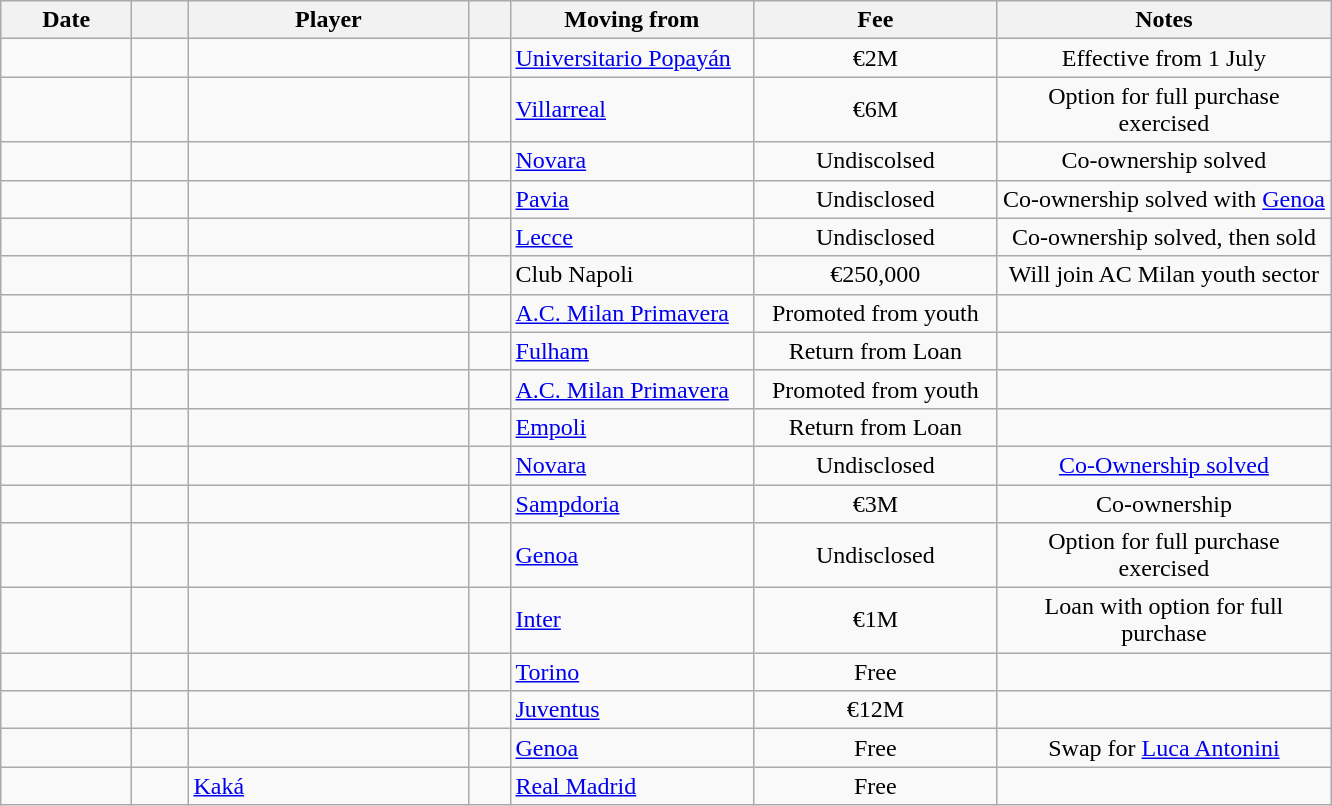<table class="wikitable sortable">
<tr>
<th style="width:80px;">Date</th>
<th style="width:30px;"></th>
<th style="width:180px;">Player</th>
<th style="width:20px;"></th>
<th style="width:155px;">Moving from</th>
<th style="width:155px;" class="unsortable">Fee</th>
<th style="width:215px;" class="unsortable">Notes</th>
</tr>
<tr>
<td></td>
<td align=center></td>
<td> </td>
<td></td>
<td> <a href='#'>Universitario Popayán</a></td>
<td align=center>€2M</td>
<td align=center>Effective from 1 July</td>
</tr>
<tr>
<td></td>
<td align=center></td>
<td> </td>
<td></td>
<td> <a href='#'>Villarreal</a></td>
<td align=center>€6M</td>
<td align=center>Option for full purchase exercised</td>
</tr>
<tr>
<td></td>
<td align=center></td>
<td> </td>
<td></td>
<td> <a href='#'>Novara</a></td>
<td align=center>Undiscolsed</td>
<td align=center>Co-ownership solved</td>
</tr>
<tr>
<td></td>
<td align=center></td>
<td> </td>
<td></td>
<td> <a href='#'>Pavia</a></td>
<td align=center>Undisclosed</td>
<td align=center>Co-ownership solved with <a href='#'>Genoa</a></td>
</tr>
<tr>
<td></td>
<td align=center></td>
<td> </td>
<td></td>
<td> <a href='#'>Lecce</a></td>
<td align=center>Undisclosed</td>
<td align=center>Co-ownership solved, then sold</td>
</tr>
<tr>
<td></td>
<td align=center></td>
<td> </td>
<td></td>
<td> Club Napoli</td>
<td align=center>€250,000</td>
<td align=center>Will join AC Milan youth sector</td>
</tr>
<tr>
<td></td>
<td align=center></td>
<td> </td>
<td></td>
<td> <a href='#'>A.C. Milan Primavera</a></td>
<td align=center>Promoted from youth</td>
<td align=center></td>
</tr>
<tr>
<td></td>
<td align=center></td>
<td> </td>
<td></td>
<td> <a href='#'>Fulham</a></td>
<td align=center>Return from Loan</td>
<td></td>
</tr>
<tr>
<td></td>
<td align=center></td>
<td> </td>
<td></td>
<td> <a href='#'>A.C. Milan Primavera</a></td>
<td align=center>Promoted from youth</td>
<td></td>
</tr>
<tr>
<td></td>
<td align=center></td>
<td> </td>
<td></td>
<td> <a href='#'>Empoli</a></td>
<td align=center>Return from Loan</td>
<td align=center></td>
</tr>
<tr>
<td></td>
<td align=center></td>
<td> </td>
<td></td>
<td> <a href='#'>Novara</a></td>
<td align=center>Undisclosed</td>
<td align=center><a href='#'>Co-Ownership solved</a></td>
</tr>
<tr>
<td></td>
<td align=center></td>
<td> </td>
<td></td>
<td> <a href='#'>Sampdoria</a></td>
<td align=center>€3M</td>
<td align=center>Co-ownership</td>
</tr>
<tr>
<td></td>
<td align=center></td>
<td> </td>
<td></td>
<td> <a href='#'>Genoa</a></td>
<td align=center>Undisclosed</td>
<td align=center>Option for full purchase exercised</td>
</tr>
<tr>
<td></td>
<td align=center></td>
<td> </td>
<td></td>
<td> <a href='#'>Inter</a></td>
<td align=center>€1M</td>
<td align=center>Loan with option for full purchase</td>
</tr>
<tr>
<td></td>
<td align=center></td>
<td> </td>
<td></td>
<td> <a href='#'>Torino</a></td>
<td align=center>Free</td>
<td align=center></td>
</tr>
<tr>
<td></td>
<td align=center></td>
<td> </td>
<td></td>
<td> <a href='#'>Juventus</a></td>
<td align=center>€12M</td>
<td align=center></td>
</tr>
<tr>
<td></td>
<td align=center></td>
<td> </td>
<td></td>
<td> <a href='#'>Genoa</a></td>
<td align=center>Free</td>
<td align=center>Swap for <a href='#'>Luca Antonini</a></td>
</tr>
<tr>
<td></td>
<td align=center></td>
<td> <a href='#'>Kaká</a></td>
<td></td>
<td> <a href='#'>Real Madrid</a></td>
<td align=center>Free</td>
<td align=center></td>
</tr>
</table>
